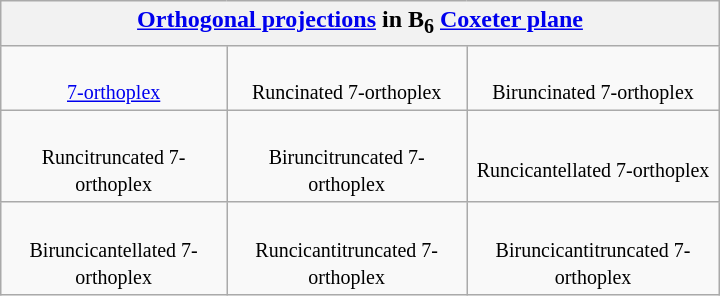<table class=wikitable style="float:right; margin-left:8px; width:480px">
<tr>
<th colspan=3><a href='#'>Orthogonal projections</a> in B<sub>6</sub> <a href='#'>Coxeter plane</a></th>
</tr>
<tr style="text-align:center;">
<td><br><small><a href='#'>7-orthoplex</a></small><br></td>
<td><br><small>Runcinated 7-orthoplex</small><br></td>
<td><br><small>Biruncinated 7-orthoplex</small><br></td>
</tr>
<tr style="text-align:center;">
<td><br><small>Runcitruncated 7-orthoplex</small><br></td>
<td><br><small>Biruncitruncated 7-orthoplex</small><br></td>
<td><br><small>Runcicantellated 7-orthoplex</small><br></td>
</tr>
<tr style="text-align:center;">
<td><br><small>Biruncicantellated 7-orthoplex</small><br></td>
<td><br><small>Runcicantitruncated 7-orthoplex</small><br></td>
<td><br><small>Biruncicantitruncated 7-orthoplex</small><br></td>
</tr>
</table>
